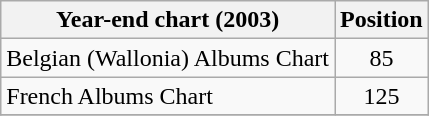<table class="wikitable sortable">
<tr>
<th>Year-end chart (2003)</th>
<th>Position</th>
</tr>
<tr>
<td>Belgian (Wallonia) Albums Chart</td>
<td align="center">85</td>
</tr>
<tr>
<td>French Albums Chart</td>
<td align="center">125</td>
</tr>
<tr>
</tr>
</table>
